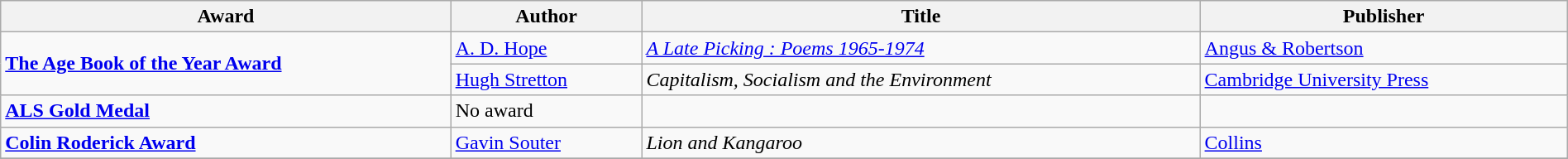<table class="wikitable" width=100%>
<tr>
<th>Award</th>
<th>Author</th>
<th>Title</th>
<th>Publisher</th>
</tr>
<tr>
<td rowspan=2><strong><a href='#'>The Age Book of the Year Award</a></strong></td>
<td><a href='#'>A. D. Hope</a></td>
<td><em><a href='#'>A Late Picking : Poems 1965-1974</a></em></td>
<td><a href='#'>Angus & Robertson</a></td>
</tr>
<tr>
<td><a href='#'>Hugh Stretton</a></td>
<td><em>Capitalism, Socialism and the Environment</em></td>
<td><a href='#'>Cambridge University Press</a></td>
</tr>
<tr>
<td><strong><a href='#'>ALS Gold Medal</a></strong></td>
<td>No award</td>
<td></td>
<td></td>
</tr>
<tr>
<td><strong><a href='#'>Colin Roderick Award</a></strong></td>
<td><a href='#'>Gavin Souter</a></td>
<td><em>Lion and Kangaroo</em></td>
<td><a href='#'>Collins</a></td>
</tr>
<tr>
</tr>
</table>
